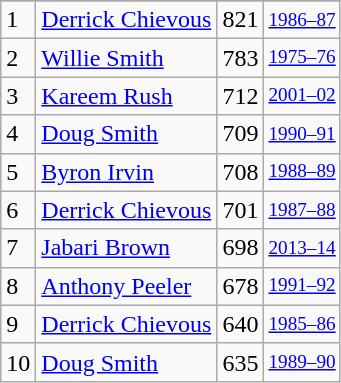<table class="wikitable">
<tr>
</tr>
<tr>
<td>1</td>
<td><a href='#'>Derrick Chievous</a></td>
<td>821</td>
<td style="font-size:80%;"><a href='#'>1986–87</a></td>
</tr>
<tr>
<td>2</td>
<td><a href='#'>Willie Smith</a></td>
<td>783</td>
<td style="font-size:80%;"><a href='#'>1975–76</a></td>
</tr>
<tr>
<td>3</td>
<td><a href='#'>Kareem Rush</a></td>
<td>712</td>
<td style="font-size:80%;"><a href='#'>2001–02</a></td>
</tr>
<tr>
<td>4</td>
<td><a href='#'>Doug Smith</a></td>
<td>709</td>
<td style="font-size:80%;"><a href='#'>1990–91</a></td>
</tr>
<tr>
<td>5</td>
<td><a href='#'>Byron Irvin</a></td>
<td>708</td>
<td style="font-size:80%;"><a href='#'>1988–89</a></td>
</tr>
<tr>
<td>6</td>
<td><a href='#'>Derrick Chievous</a></td>
<td>701</td>
<td style="font-size:80%;"><a href='#'>1987–88</a></td>
</tr>
<tr>
<td>7</td>
<td><a href='#'>Jabari Brown</a></td>
<td>698</td>
<td style="font-size:80%;"><a href='#'>2013–14</a></td>
</tr>
<tr>
<td>8</td>
<td><a href='#'>Anthony Peeler</a></td>
<td>678</td>
<td style="font-size:80%;"><a href='#'>1991–92</a></td>
</tr>
<tr>
<td>9</td>
<td><a href='#'>Derrick Chievous</a></td>
<td>640</td>
<td style="font-size:80%;"><a href='#'>1985–86</a></td>
</tr>
<tr>
<td>10</td>
<td><a href='#'>Doug Smith</a></td>
<td>635</td>
<td style="font-size:80%;"><a href='#'>1989–90</a></td>
</tr>
</table>
